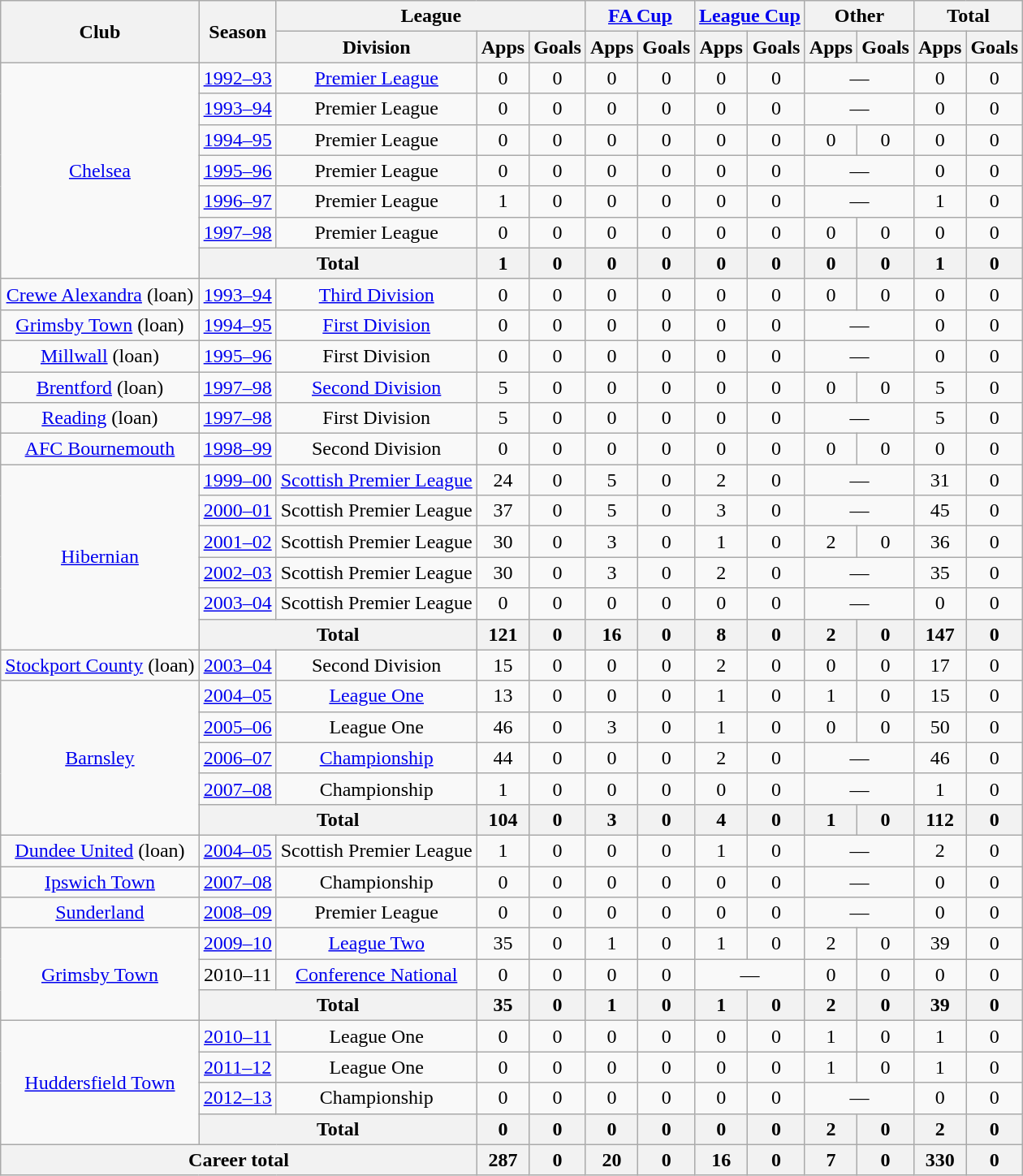<table class="wikitable" style="text-align: center;">
<tr>
<th rowspan="2">Club</th>
<th rowspan="2">Season</th>
<th colspan="3">League</th>
<th colspan="2"><a href='#'>FA Cup</a></th>
<th colspan="2"><a href='#'>League Cup</a></th>
<th colspan="2">Other</th>
<th colspan="2">Total</th>
</tr>
<tr>
<th>Division</th>
<th>Apps</th>
<th>Goals</th>
<th>Apps</th>
<th>Goals</th>
<th>Apps</th>
<th>Goals</th>
<th>Apps</th>
<th>Goals</th>
<th>Apps</th>
<th>Goals</th>
</tr>
<tr>
<td rowspan="7"><a href='#'>Chelsea</a></td>
<td><a href='#'>1992–93</a></td>
<td><a href='#'>Premier League</a></td>
<td>0</td>
<td>0</td>
<td>0</td>
<td>0</td>
<td>0</td>
<td>0</td>
<td colspan="2">—</td>
<td>0</td>
<td>0</td>
</tr>
<tr>
<td><a href='#'>1993–94</a></td>
<td>Premier League</td>
<td>0</td>
<td>0</td>
<td>0</td>
<td>0</td>
<td>0</td>
<td>0</td>
<td colspan="2">—</td>
<td>0</td>
<td>0</td>
</tr>
<tr>
<td><a href='#'>1994–95</a></td>
<td>Premier League</td>
<td>0</td>
<td>0</td>
<td>0</td>
<td>0</td>
<td>0</td>
<td>0</td>
<td>0</td>
<td>0</td>
<td>0</td>
<td>0</td>
</tr>
<tr>
<td><a href='#'>1995–96</a></td>
<td>Premier League</td>
<td>0</td>
<td>0</td>
<td>0</td>
<td>0</td>
<td>0</td>
<td>0</td>
<td colspan="2">—</td>
<td>0</td>
<td>0</td>
</tr>
<tr>
<td><a href='#'>1996–97</a></td>
<td>Premier League</td>
<td>1</td>
<td>0</td>
<td>0</td>
<td>0</td>
<td>0</td>
<td>0</td>
<td colspan="2">—</td>
<td>1</td>
<td>0</td>
</tr>
<tr>
<td><a href='#'>1997–98</a></td>
<td>Premier League</td>
<td>0</td>
<td>0</td>
<td>0</td>
<td>0</td>
<td>0</td>
<td>0</td>
<td>0</td>
<td>0</td>
<td>0</td>
<td>0</td>
</tr>
<tr>
<th colspan=2>Total</th>
<th>1</th>
<th>0</th>
<th>0</th>
<th>0</th>
<th>0</th>
<th>0</th>
<th>0</th>
<th>0</th>
<th>1</th>
<th>0</th>
</tr>
<tr>
<td><a href='#'>Crewe Alexandra</a> (loan)</td>
<td><a href='#'>1993–94</a></td>
<td><a href='#'>Third Division</a></td>
<td>0</td>
<td>0</td>
<td>0</td>
<td>0</td>
<td>0</td>
<td>0</td>
<td>0</td>
<td>0</td>
<td>0</td>
<td>0</td>
</tr>
<tr>
<td><a href='#'>Grimsby Town</a> (loan)</td>
<td><a href='#'>1994–95</a></td>
<td><a href='#'>First Division</a></td>
<td>0</td>
<td>0</td>
<td>0</td>
<td>0</td>
<td>0</td>
<td>0</td>
<td colspan="2">—</td>
<td>0</td>
<td>0</td>
</tr>
<tr>
<td><a href='#'>Millwall</a> (loan)</td>
<td><a href='#'>1995–96</a></td>
<td>First Division</td>
<td>0</td>
<td>0</td>
<td>0</td>
<td>0</td>
<td>0</td>
<td>0</td>
<td colspan="2">—</td>
<td>0</td>
<td>0</td>
</tr>
<tr>
<td><a href='#'>Brentford</a> (loan)</td>
<td><a href='#'>1997–98</a></td>
<td><a href='#'>Second Division</a></td>
<td>5</td>
<td>0</td>
<td>0</td>
<td>0</td>
<td>0</td>
<td>0</td>
<td>0</td>
<td>0</td>
<td>5</td>
<td>0</td>
</tr>
<tr>
<td><a href='#'>Reading</a> (loan)</td>
<td><a href='#'>1997–98</a></td>
<td>First Division</td>
<td>5</td>
<td>0</td>
<td>0</td>
<td>0</td>
<td>0</td>
<td>0</td>
<td colspan="2">—</td>
<td>5</td>
<td>0</td>
</tr>
<tr>
<td><a href='#'>AFC Bournemouth</a></td>
<td><a href='#'>1998–99</a></td>
<td>Second Division</td>
<td>0</td>
<td>0</td>
<td>0</td>
<td>0</td>
<td>0</td>
<td>0</td>
<td>0</td>
<td>0</td>
<td>0</td>
<td>0</td>
</tr>
<tr>
<td rowspan="6"><a href='#'>Hibernian</a></td>
<td><a href='#'>1999–00</a></td>
<td><a href='#'>Scottish Premier League</a></td>
<td>24</td>
<td>0</td>
<td>5</td>
<td>0</td>
<td>2</td>
<td>0</td>
<td colspan="2">—</td>
<td>31</td>
<td>0</td>
</tr>
<tr>
<td><a href='#'>2000–01</a></td>
<td>Scottish Premier League</td>
<td>37</td>
<td>0</td>
<td>5</td>
<td>0</td>
<td>3</td>
<td>0</td>
<td colspan="2">—</td>
<td>45</td>
<td>0</td>
</tr>
<tr>
<td><a href='#'>2001–02</a></td>
<td>Scottish Premier League</td>
<td>30</td>
<td>0</td>
<td>3</td>
<td>0</td>
<td>1</td>
<td>0</td>
<td>2</td>
<td>0</td>
<td>36</td>
<td>0</td>
</tr>
<tr>
<td><a href='#'>2002–03</a></td>
<td>Scottish Premier League</td>
<td>30</td>
<td>0</td>
<td>3</td>
<td>0</td>
<td>2</td>
<td>0</td>
<td colspan="2">—</td>
<td>35</td>
<td>0</td>
</tr>
<tr>
<td><a href='#'>2003–04</a></td>
<td>Scottish Premier League</td>
<td>0</td>
<td>0</td>
<td>0</td>
<td>0</td>
<td>0</td>
<td>0</td>
<td colspan="2">—</td>
<td>0</td>
<td>0</td>
</tr>
<tr>
<th colspan=2>Total</th>
<th>121</th>
<th>0</th>
<th>16</th>
<th>0</th>
<th>8</th>
<th>0</th>
<th>2</th>
<th>0</th>
<th>147</th>
<th>0</th>
</tr>
<tr>
<td><a href='#'>Stockport County</a> (loan)</td>
<td><a href='#'>2003–04</a></td>
<td>Second Division</td>
<td>15</td>
<td>0</td>
<td>0</td>
<td>0</td>
<td>2</td>
<td>0</td>
<td>0</td>
<td>0</td>
<td>17</td>
<td>0</td>
</tr>
<tr>
<td rowspan="5"><a href='#'>Barnsley</a></td>
<td><a href='#'>2004–05</a></td>
<td><a href='#'>League One</a></td>
<td>13</td>
<td>0</td>
<td>0</td>
<td>0</td>
<td>1</td>
<td>0</td>
<td>1</td>
<td>0</td>
<td>15</td>
<td>0</td>
</tr>
<tr>
<td><a href='#'>2005–06</a></td>
<td>League One</td>
<td>46</td>
<td>0</td>
<td>3</td>
<td>0</td>
<td>1</td>
<td>0</td>
<td>0</td>
<td>0</td>
<td>50</td>
<td>0</td>
</tr>
<tr>
<td><a href='#'>2006–07</a></td>
<td><a href='#'>Championship</a></td>
<td>44</td>
<td>0</td>
<td>0</td>
<td>0</td>
<td>2</td>
<td>0</td>
<td colspan="2">—</td>
<td>46</td>
<td>0</td>
</tr>
<tr>
<td><a href='#'>2007–08</a></td>
<td>Championship</td>
<td>1</td>
<td>0</td>
<td>0</td>
<td>0</td>
<td>0</td>
<td>0</td>
<td colspan="2">—</td>
<td>1</td>
<td>0</td>
</tr>
<tr>
<th colspan=2>Total</th>
<th>104</th>
<th>0</th>
<th>3</th>
<th>0</th>
<th>4</th>
<th>0</th>
<th>1</th>
<th>0</th>
<th>112</th>
<th>0</th>
</tr>
<tr>
<td><a href='#'>Dundee United</a> (loan)</td>
<td><a href='#'>2004–05</a></td>
<td>Scottish Premier League</td>
<td>1</td>
<td>0</td>
<td>0</td>
<td>0</td>
<td>1</td>
<td>0</td>
<td colspan="2">—</td>
<td>2</td>
<td>0</td>
</tr>
<tr>
<td><a href='#'>Ipswich Town</a></td>
<td><a href='#'>2007–08</a></td>
<td>Championship</td>
<td>0</td>
<td>0</td>
<td>0</td>
<td>0</td>
<td>0</td>
<td>0</td>
<td colspan="2">—</td>
<td>0</td>
<td>0</td>
</tr>
<tr>
<td><a href='#'>Sunderland</a></td>
<td><a href='#'>2008–09</a></td>
<td>Premier League</td>
<td>0</td>
<td>0</td>
<td>0</td>
<td>0</td>
<td>0</td>
<td>0</td>
<td colspan="2">—</td>
<td>0</td>
<td>0</td>
</tr>
<tr>
<td rowspan="3"><a href='#'>Grimsby Town</a></td>
<td><a href='#'>2009–10</a></td>
<td><a href='#'>League Two</a></td>
<td>35</td>
<td>0</td>
<td>1</td>
<td>0</td>
<td>1</td>
<td>0</td>
<td>2</td>
<td>0</td>
<td>39</td>
<td>0</td>
</tr>
<tr>
<td>2010–11</td>
<td><a href='#'>Conference National</a></td>
<td>0</td>
<td>0</td>
<td>0</td>
<td>0</td>
<td colspan="2">—</td>
<td>0</td>
<td>0</td>
<td>0</td>
<td>0</td>
</tr>
<tr>
<th colspan=2>Total</th>
<th>35</th>
<th>0</th>
<th>1</th>
<th>0</th>
<th>1</th>
<th>0</th>
<th>2</th>
<th>0</th>
<th>39</th>
<th>0</th>
</tr>
<tr>
<td rowspan="4"><a href='#'>Huddersfield Town</a></td>
<td><a href='#'>2010–11</a></td>
<td>League One</td>
<td>0</td>
<td>0</td>
<td>0</td>
<td>0</td>
<td>0</td>
<td>0</td>
<td>1</td>
<td>0</td>
<td>1</td>
<td>0</td>
</tr>
<tr>
<td><a href='#'>2011–12</a></td>
<td>League One</td>
<td>0</td>
<td>0</td>
<td>0</td>
<td>0</td>
<td>0</td>
<td>0</td>
<td>1</td>
<td>0</td>
<td>1</td>
<td>0</td>
</tr>
<tr>
<td><a href='#'>2012–13</a></td>
<td>Championship</td>
<td>0</td>
<td>0</td>
<td>0</td>
<td>0</td>
<td>0</td>
<td>0</td>
<td colspan="2">—</td>
<td>0</td>
<td>0</td>
</tr>
<tr>
<th colspan=2>Total</th>
<th>0</th>
<th>0</th>
<th>0</th>
<th>0</th>
<th>0</th>
<th>0</th>
<th>2</th>
<th>0</th>
<th>2</th>
<th>0</th>
</tr>
<tr>
<th colspan=3>Career total</th>
<th>287</th>
<th>0</th>
<th>20</th>
<th>0</th>
<th>16</th>
<th>0</th>
<th>7</th>
<th>0</th>
<th>330</th>
<th>0</th>
</tr>
</table>
